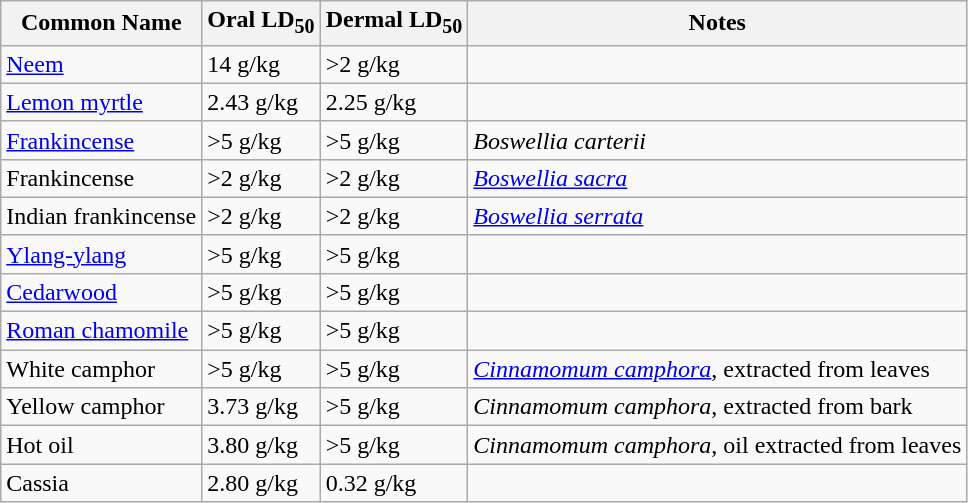<table class="wikitable">
<tr>
<th>Common Name</th>
<th>Oral LD<sub>50</sub></th>
<th>Dermal LD<sub>50</sub></th>
<th>Notes</th>
</tr>
<tr>
<td><a href='#'>Neem</a></td>
<td>14 g/kg</td>
<td>>2 g/kg</td>
<td></td>
</tr>
<tr>
<td><a href='#'>Lemon myrtle</a></td>
<td>2.43 g/kg</td>
<td>2.25 g/kg</td>
<td></td>
</tr>
<tr>
<td><a href='#'>Frankincense</a></td>
<td>>5 g/kg</td>
<td>>5 g/kg</td>
<td><em>Boswellia carterii</em></td>
</tr>
<tr>
<td>Frankincense</td>
<td>>2 g/kg</td>
<td>>2 g/kg</td>
<td><em><a href='#'>Boswellia sacra</a></em></td>
</tr>
<tr>
<td>Indian frankincense</td>
<td>>2 g/kg</td>
<td>>2 g/kg</td>
<td><em><a href='#'>Boswellia serrata</a></em></td>
</tr>
<tr>
<td><a href='#'>Ylang-ylang</a></td>
<td>>5 g/kg</td>
<td>>5 g/kg</td>
<td></td>
</tr>
<tr>
<td><a href='#'>Cedarwood</a></td>
<td>>5 g/kg</td>
<td>>5 g/kg</td>
<td></td>
</tr>
<tr>
<td><a href='#'>Roman chamomile</a></td>
<td>>5 g/kg</td>
<td>>5 g/kg</td>
<td></td>
</tr>
<tr>
<td>White camphor</td>
<td>>5 g/kg</td>
<td>>5 g/kg</td>
<td><em><a href='#'>Cinnamomum camphora</a></em>, extracted from leaves</td>
</tr>
<tr>
<td>Yellow camphor</td>
<td>3.73 g/kg</td>
<td>>5 g/kg</td>
<td><em>Cinnamomum camphora</em>, extracted from bark</td>
</tr>
<tr>
<td>Hot oil</td>
<td>3.80 g/kg</td>
<td>>5 g/kg</td>
<td><em>Cinnamomum camphora</em>, oil extracted from leaves</td>
</tr>
<tr>
<td>Cassia</td>
<td>2.80 g/kg</td>
<td>0.32 g/kg</td>
<td></td>
</tr>
</table>
